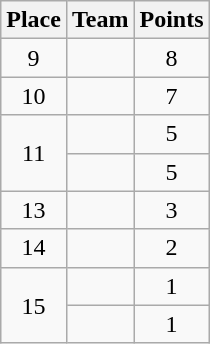<table class="wikitable" style="text-align:center; padding-bottom:0;">
<tr>
<th>Place</th>
<th style="text-align:left;">Team</th>
<th>Points</th>
</tr>
<tr>
<td>9</td>
<td align=left></td>
<td>8</td>
</tr>
<tr>
<td>10</td>
<td align=left></td>
<td>7</td>
</tr>
<tr>
<td rowspan=2>11</td>
<td align=left></td>
<td>5</td>
</tr>
<tr>
<td align=left></td>
<td>5</td>
</tr>
<tr>
<td>13</td>
<td align=left></td>
<td>3</td>
</tr>
<tr>
<td>14</td>
<td align=left></td>
<td>2</td>
</tr>
<tr>
<td rowspan=2>15</td>
<td align=left></td>
<td>1</td>
</tr>
<tr>
<td align=left></td>
<td>1</td>
</tr>
</table>
